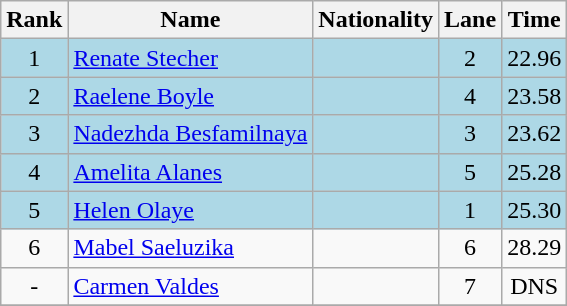<table class="wikitable sortable" style="text-align:center">
<tr>
<th>Rank</th>
<th>Name</th>
<th>Nationality</th>
<th>Lane</th>
<th>Time</th>
</tr>
<tr bgcolor=lightblue>
<td>1</td>
<td align=left><a href='#'>Renate Stecher</a></td>
<td align=left></td>
<td>2</td>
<td>22.96</td>
</tr>
<tr bgcolor=lightblue>
<td>2</td>
<td align=left><a href='#'>Raelene Boyle</a></td>
<td align=left></td>
<td>4</td>
<td>23.58</td>
</tr>
<tr bgcolor=lightblue>
<td>3</td>
<td align=left><a href='#'>Nadezhda Besfamilnaya</a></td>
<td align=left></td>
<td>3</td>
<td>23.62</td>
</tr>
<tr bgcolor=lightblue>
<td>4</td>
<td align=left><a href='#'>Amelita Alanes</a></td>
<td align=left></td>
<td>5</td>
<td>25.28</td>
</tr>
<tr bgcolor=lightblue>
<td>5</td>
<td align=left><a href='#'>Helen Olaye</a></td>
<td align=left></td>
<td>1</td>
<td>25.30</td>
</tr>
<tr>
<td>6</td>
<td align=left><a href='#'>Mabel Saeluzika</a></td>
<td align=left></td>
<td>6</td>
<td>28.29</td>
</tr>
<tr>
<td>-</td>
<td align=left><a href='#'>Carmen Valdes</a></td>
<td align=left></td>
<td>7</td>
<td>DNS</td>
</tr>
<tr>
</tr>
</table>
